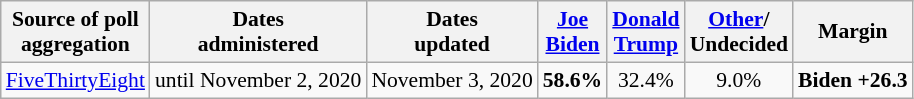<table class="wikitable sortable" style="text-align:center;font-size:90%;line-height:17px">
<tr>
<th>Source of poll<br>aggregation</th>
<th>Dates<br> administered</th>
<th>Dates<br> updated</th>
<th class="unsortable"><a href='#'>Joe<br>Biden</a><br></th>
<th class="unsortable"><a href='#'>Donald<br>Trump</a><br></th>
<th class="unsortable"><a href='#'>Other</a>/<br>Undecided<br></th>
<th>Margin<br></th>
</tr>
<tr>
<td><a href='#'>FiveThirtyEight</a></td>
<td>until November 2, 2020</td>
<td>November 3, 2020</td>
<td><strong>58.6%</strong></td>
<td>32.4%</td>
<td>9.0%</td>
<td><strong>Biden +26.3</strong></td>
</tr>
</table>
